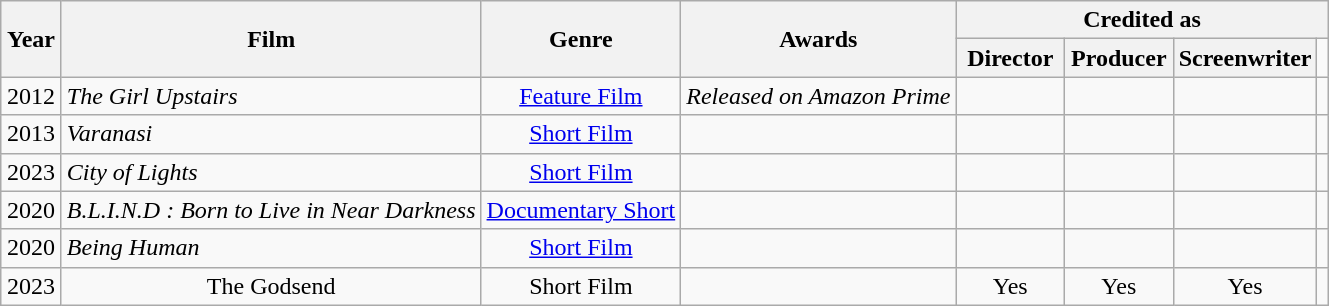<table class="wikitable">
<tr>
<th rowspan="2" width="33">Year</th>
<th rowspan="2">Film</th>
<th rowspan="2">Genre</th>
<th rowspan="2">Awards</th>
<th colspan="5">Credited as</th>
</tr>
<tr>
<th width="65">Director</th>
<th width="65">Producer</th>
<th width="65">Screenwriter</th>
</tr>
<tr align="center">
<td align="center">2012</td>
<td align="left"><em>The Girl Upstairs</em></td>
<td><a href='#'>Feature Film</a></td>
<td align="left"><em>Released on Amazon Prime</em></td>
<td></td>
<td></td>
<td></td>
<td align="left"></td>
</tr>
<tr align="center">
<td align="center">2013</td>
<td align="left"><em>Varanasi</em></td>
<td><a href='#'>Short Film</a></td>
<td align="left"></td>
<td></td>
<td></td>
<td></td>
<td align="left"></td>
</tr>
<tr align="center">
<td align="center">2023</td>
<td align="left"><em>City of Lights</em></td>
<td><a href='#'>Short Film</a></td>
<td align="left"></td>
<td></td>
<td></td>
<td></td>
<td align="left"></td>
</tr>
<tr align="center">
<td align="center">2020</td>
<td align="left"><em>B.L.I.N.D : Born to Live in Near Darkness</em></td>
<td><a href='#'>Documentary Short</a></td>
<td align="left"></td>
<td></td>
<td></td>
<td></td>
<td align="left"></td>
</tr>
<tr align="center">
<td align="center">2020</td>
<td align="left"><em>Being Human</em></td>
<td><a href='#'>Short Film</a></td>
<td align="left"></td>
<td></td>
<td></td>
<td></td>
<td align="left"></td>
</tr>
<tr align="center">
<td>2023</td>
<td>The Godsend</td>
<td>Short Film</td>
<td></td>
<td>Yes</td>
<td>Yes</td>
<td>Yes</td>
</tr>
</table>
